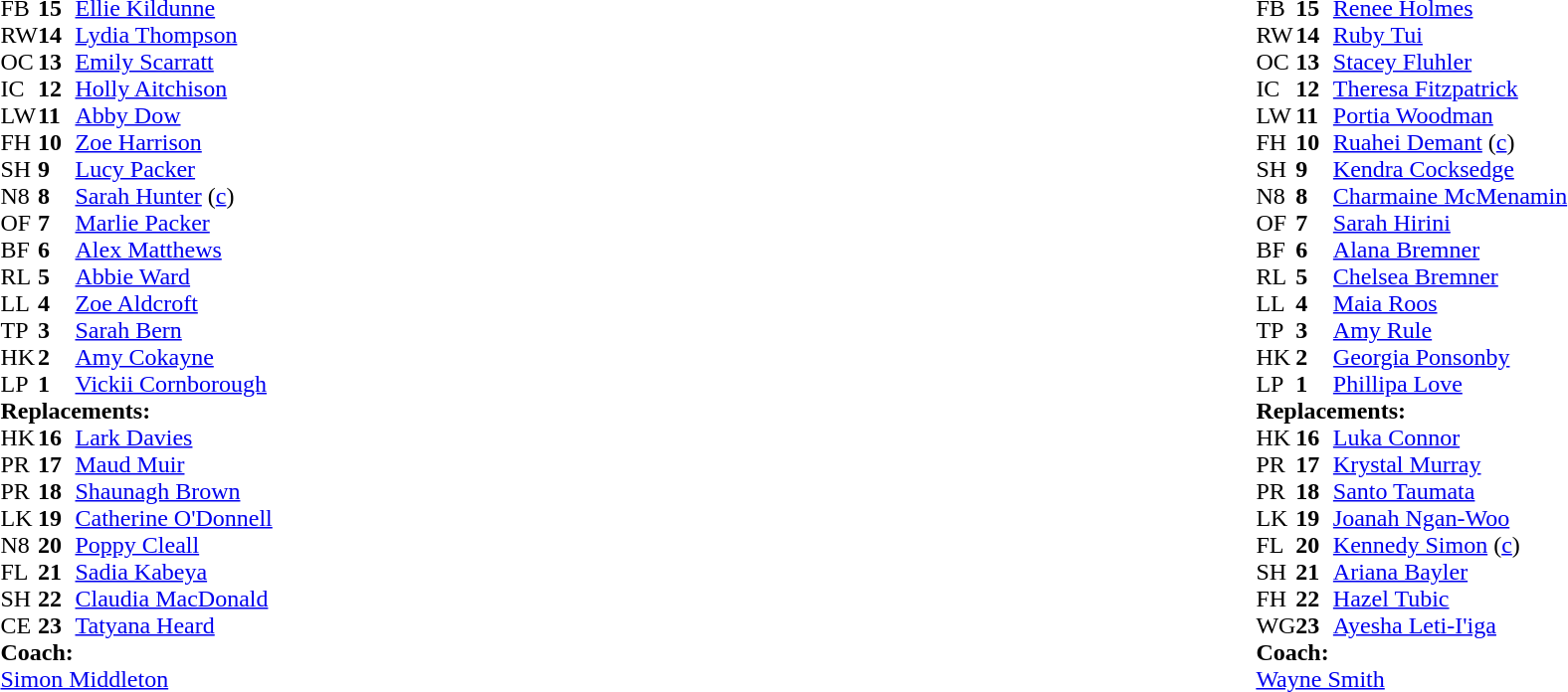<table style="width:100%">
<tr>
<td style="vertical-align:top; width:50%"><br><table cellspacing="0" cellpadding="0">
<tr>
<th width="25"></th>
<th width="25"></th>
</tr>
<tr>
<td>FB</td>
<td><strong>15</strong></td>
<td><a href='#'>Ellie Kildunne</a></td>
</tr>
<tr>
<td>RW</td>
<td><strong>14</strong></td>
<td><a href='#'>Lydia Thompson</a></td>
<td></td>
</tr>
<tr>
<td>OC</td>
<td><strong>13</strong></td>
<td><a href='#'>Emily Scarratt</a></td>
</tr>
<tr>
<td>IC</td>
<td><strong>12</strong></td>
<td><a href='#'>Holly Aitchison</a></td>
</tr>
<tr>
<td>LW</td>
<td><strong>11</strong></td>
<td><a href='#'>Abby Dow</a></td>
<td></td>
<td colspan="2"></td>
</tr>
<tr>
<td>FH</td>
<td><strong>10</strong></td>
<td><a href='#'>Zoe Harrison</a></td>
</tr>
<tr>
<td>SH</td>
<td><strong>9</strong></td>
<td><a href='#'>Lucy Packer</a></td>
<td></td>
<td></td>
</tr>
<tr>
<td>N8</td>
<td><strong>8</strong></td>
<td><a href='#'>Sarah Hunter</a> (<a href='#'>c</a>)</td>
<td></td>
<td></td>
</tr>
<tr>
<td>OF</td>
<td><strong>7</strong></td>
<td><a href='#'>Marlie Packer</a></td>
<td></td>
<td></td>
</tr>
<tr>
<td>BF</td>
<td><strong>6</strong></td>
<td><a href='#'>Alex Matthews</a></td>
</tr>
<tr>
<td>RL</td>
<td><strong>5</strong></td>
<td><a href='#'>Abbie Ward</a></td>
</tr>
<tr>
<td>LL</td>
<td><strong>4</strong></td>
<td><a href='#'>Zoe Aldcroft</a></td>
<td></td>
<td></td>
</tr>
<tr>
<td>TP</td>
<td><strong>3</strong></td>
<td><a href='#'>Sarah Bern</a></td>
<td></td>
<td></td>
</tr>
<tr>
<td>HK</td>
<td><strong>2</strong></td>
<td><a href='#'>Amy Cokayne</a></td>
<td></td>
<td></td>
</tr>
<tr>
<td>LP</td>
<td><strong>1</strong></td>
<td><a href='#'>Vickii Cornborough</a></td>
<td></td>
<td></td>
</tr>
<tr>
<td colspan="3"><strong>Replacements:</strong></td>
</tr>
<tr>
<td>HK</td>
<td><strong>16</strong></td>
<td><a href='#'>Lark Davies</a></td>
<td></td>
<td></td>
</tr>
<tr>
<td>PR</td>
<td><strong>17</strong></td>
<td><a href='#'>Maud Muir</a></td>
<td></td>
<td></td>
</tr>
<tr>
<td>PR</td>
<td><strong>18</strong></td>
<td><a href='#'>Shaunagh Brown</a></td>
<td></td>
<td></td>
</tr>
<tr>
<td>LK</td>
<td><strong>19</strong></td>
<td><a href='#'>Catherine O'Donnell</a></td>
<td></td>
<td></td>
</tr>
<tr>
<td>N8</td>
<td><strong>20</strong></td>
<td><a href='#'>Poppy Cleall</a></td>
<td></td>
<td></td>
</tr>
<tr>
<td>FL</td>
<td><strong>21</strong></td>
<td><a href='#'>Sadia Kabeya</a></td>
<td></td>
<td></td>
</tr>
<tr>
<td>SH</td>
<td><strong>22</strong></td>
<td><a href='#'>Claudia MacDonald</a></td>
<td></td>
<td></td>
</tr>
<tr>
<td>CE</td>
<td><strong>23</strong></td>
<td><a href='#'>Tatyana Heard</a></td>
<td></td>
<td></td>
<td></td>
</tr>
<tr>
<td colspan="3"><strong>Coach:</strong></td>
</tr>
<tr>
<td colspan="4"> <a href='#'>Simon Middleton</a></td>
</tr>
</table>
</td>
<td style="vertical-align:top"></td>
<td style="vertical-align:top;width:50%"><br><table style="margin:auto" cellspacing="0" cellpadding="0">
<tr>
<th width="25"></th>
<th width="25"></th>
</tr>
<tr>
<td>FB</td>
<td><strong>15</strong></td>
<td><a href='#'>Renee Holmes</a></td>
</tr>
<tr>
<td>RW</td>
<td><strong>14</strong></td>
<td><a href='#'>Ruby Tui</a></td>
</tr>
<tr>
<td>OC</td>
<td><strong>13</strong></td>
<td><a href='#'>Stacey Fluhler</a></td>
<td></td>
<td></td>
</tr>
<tr>
<td>IC</td>
<td><strong>12</strong></td>
<td><a href='#'>Theresa Fitzpatrick</a></td>
</tr>
<tr>
<td>LW</td>
<td><strong>11</strong></td>
<td><a href='#'>Portia Woodman</a></td>
<td></td>
<td></td>
</tr>
<tr>
<td>FH</td>
<td><strong>10</strong></td>
<td><a href='#'>Ruahei Demant</a> (<a href='#'>c</a>)</td>
</tr>
<tr>
<td>SH</td>
<td><strong>9</strong></td>
<td><a href='#'>Kendra Cocksedge</a></td>
</tr>
<tr>
<td>N8</td>
<td><strong>8</strong></td>
<td><a href='#'>Charmaine McMenamin</a></td>
<td></td>
<td></td>
</tr>
<tr>
<td>OF</td>
<td><strong>7</strong></td>
<td><a href='#'>Sarah Hirini</a></td>
</tr>
<tr>
<td>BF</td>
<td><strong>6</strong></td>
<td><a href='#'>Alana Bremner</a></td>
</tr>
<tr>
<td>RL</td>
<td><strong>5</strong></td>
<td><a href='#'>Chelsea Bremner</a></td>
</tr>
<tr>
<td>LL</td>
<td><strong>4</strong></td>
<td><a href='#'>Maia Roos</a></td>
<td></td>
<td></td>
</tr>
<tr>
<td>TP</td>
<td><strong>3</strong></td>
<td><a href='#'>Amy Rule</a></td>
<td></td>
<td></td>
</tr>
<tr>
<td>HK</td>
<td><strong>2</strong></td>
<td><a href='#'>Georgia Ponsonby</a></td>
<td></td>
<td></td>
</tr>
<tr>
<td>LP</td>
<td><strong>1</strong></td>
<td><a href='#'>Phillipa Love</a></td>
<td></td>
<td></td>
</tr>
<tr>
<td colspan="3"><strong>Replacements:</strong></td>
</tr>
<tr>
<td>HK</td>
<td><strong>16</strong></td>
<td><a href='#'>Luka Connor</a></td>
<td></td>
<td></td>
</tr>
<tr>
<td>PR</td>
<td><strong>17</strong></td>
<td><a href='#'>Krystal Murray</a></td>
<td></td>
<td></td>
</tr>
<tr>
<td>PR</td>
<td><strong>18</strong></td>
<td><a href='#'>Santo Taumata</a></td>
<td></td>
<td></td>
</tr>
<tr>
<td>LK</td>
<td><strong>19</strong></td>
<td><a href='#'>Joanah Ngan-Woo</a></td>
<td></td>
<td></td>
</tr>
<tr>
<td>FL</td>
<td><strong>20</strong></td>
<td><a href='#'>Kennedy Simon</a> (<a href='#'>c</a>)</td>
<td></td>
<td></td>
</tr>
<tr>
<td>SH</td>
<td><strong>21</strong></td>
<td><a href='#'>Ariana Bayler</a></td>
</tr>
<tr>
<td>FH</td>
<td><strong>22</strong></td>
<td><a href='#'>Hazel Tubic</a></td>
<td></td>
<td></td>
</tr>
<tr>
<td>WG</td>
<td><strong>23</strong></td>
<td><a href='#'>Ayesha Leti-I'iga</a></td>
<td></td>
<td></td>
</tr>
<tr>
<td colspan="3"><strong>Coach:</strong></td>
</tr>
<tr>
<td colspan="4"> <a href='#'>Wayne Smith</a></td>
</tr>
</table>
</td>
</tr>
</table>
